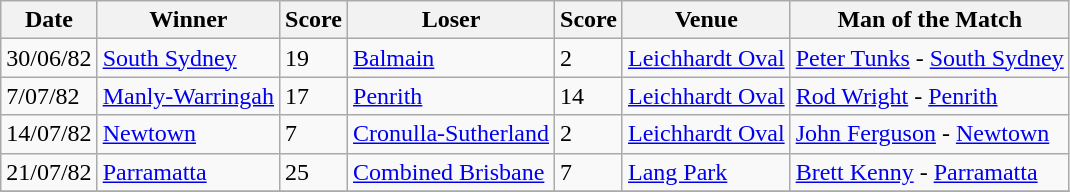<table class="wikitable">
<tr>
<th>Date</th>
<th>Winner</th>
<th>Score</th>
<th>Loser</th>
<th>Score</th>
<th>Venue</th>
<th>Man of the Match</th>
</tr>
<tr>
<td>30/06/82</td>
<td> <a href='#'>South Sydney</a></td>
<td>19</td>
<td> <a href='#'>Balmain</a></td>
<td>2</td>
<td><a href='#'>Leichhardt Oval</a></td>
<td><a href='#'>Peter Tunks</a> - <a href='#'>South Sydney</a></td>
</tr>
<tr>
<td>7/07/82</td>
<td> <a href='#'>Manly-Warringah</a></td>
<td>17</td>
<td> <a href='#'>Penrith</a></td>
<td>14</td>
<td><a href='#'>Leichhardt Oval</a></td>
<td><a href='#'>Rod Wright</a> - <a href='#'>Penrith</a></td>
</tr>
<tr>
<td>14/07/82</td>
<td> <a href='#'>Newtown</a></td>
<td>7</td>
<td> <a href='#'>Cronulla-Sutherland</a></td>
<td>2</td>
<td><a href='#'>Leichhardt Oval</a></td>
<td><a href='#'>John Ferguson</a> - <a href='#'>Newtown</a></td>
</tr>
<tr>
<td>21/07/82</td>
<td> <a href='#'>Parramatta</a></td>
<td>25</td>
<td> <a href='#'>Combined Brisbane</a></td>
<td>7</td>
<td><a href='#'>Lang Park</a></td>
<td><a href='#'>Brett Kenny</a> - <a href='#'>Parramatta</a></td>
</tr>
<tr>
</tr>
</table>
